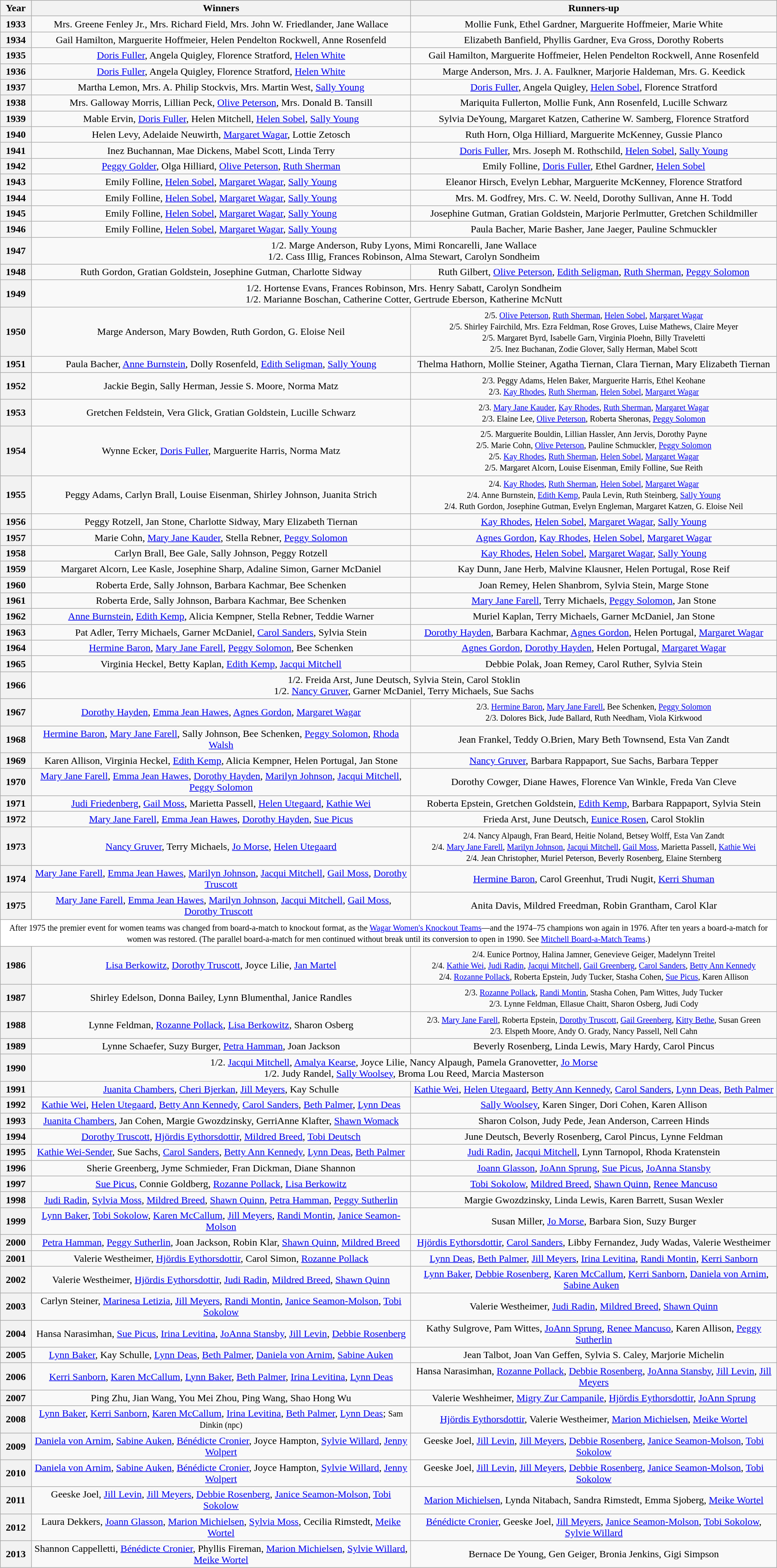<table class="sortable wikitable" style="text-align:center">
<tr>
<th>Year</th>
<th>Winners</th>
<th>Runners-up</th>
</tr>
<tr>
<th>1933</th>
<td>Mrs. Greene Fenley Jr., Mrs. Richard Field, Mrs. John W. Friedlander, Jane Wallace</td>
<td>Mollie Funk, Ethel Gardner, Marguerite Hoffmeier, Marie White</td>
</tr>
<tr>
<th>1934</th>
<td>Gail Hamilton, Marguerite Hoffmeier, Helen Pendelton Rockwell, Anne Rosenfeld</td>
<td>Elizabeth Banfield, Phyllis Gardner, Eva Gross, Dorothy Roberts</td>
</tr>
<tr>
<th>1935</th>
<td><a href='#'>Doris Fuller</a>, Angela Quigley, Florence Stratford, <a href='#'>Helen White</a></td>
<td>Gail Hamilton, Marguerite Hoffmeier, Helen Pendelton Rockwell, Anne Rosenfeld</td>
</tr>
<tr>
<th>1936</th>
<td><a href='#'>Doris Fuller</a>, Angela Quigley, Florence Stratford, <a href='#'>Helen White</a></td>
<td>Marge Anderson, Mrs. J. A. Faulkner, Marjorie Haldeman, Mrs. G. Keedick</td>
</tr>
<tr>
<th>1937</th>
<td>Martha Lemon, Mrs. A. Philip Stockvis, Mrs. Martin West, <a href='#'>Sally Young</a></td>
<td><a href='#'>Doris Fuller</a>, Angela Quigley, <a href='#'>Helen Sobel</a>, Florence Stratford</td>
</tr>
<tr>
<th>1938</th>
<td>Mrs. Galloway Morris, Lillian Peck, <a href='#'>Olive Peterson</a>, Mrs. Donald B. Tansill</td>
<td>Mariquita Fullerton, Mollie Funk, Ann Rosenfeld, Lucille Schwarz</td>
</tr>
<tr>
<th>1939</th>
<td>Mable Ervin, <a href='#'>Doris Fuller</a>, Helen Mitchell, <a href='#'>Helen Sobel</a>, <a href='#'>Sally Young</a></td>
<td>Sylvia DeYoung, Margaret Katzen, Catherine W. Samberg, Florence Stratford</td>
</tr>
<tr>
<th>1940</th>
<td>Helen Levy, Adelaide Neuwirth, <a href='#'>Margaret Wagar</a>, Lottie Zetosch</td>
<td>Ruth Horn, Olga Hilliard, Marguerite McKenney, Gussie Planco</td>
</tr>
<tr>
<th>1941</th>
<td>Inez Buchannan, Mae Dickens, Mabel Scott, Linda Terry</td>
<td><a href='#'>Doris Fuller</a>, Mrs. Joseph M. Rothschild, <a href='#'>Helen Sobel</a>, <a href='#'>Sally Young</a></td>
</tr>
<tr>
<th>1942</th>
<td><a href='#'>Peggy Golder</a>, Olga Hilliard, <a href='#'>Olive Peterson</a>, <a href='#'>Ruth Sherman</a></td>
<td>Emily Folline, <a href='#'>Doris Fuller</a>, Ethel Gardner, <a href='#'>Helen Sobel</a></td>
</tr>
<tr>
<th>1943</th>
<td>Emily Folline, <a href='#'>Helen Sobel</a>, <a href='#'>Margaret Wagar</a>, <a href='#'>Sally Young</a></td>
<td>Eleanor Hirsch, Evelyn Lebhar, Marguerite McKenney, Florence Stratford</td>
</tr>
<tr>
<th>1944</th>
<td>Emily Folline, <a href='#'>Helen Sobel</a>, <a href='#'>Margaret Wagar</a>, <a href='#'>Sally Young</a></td>
<td>Mrs. M. Godfrey, Mrs. C. W. Neeld, Dorothy Sullivan, Anne H. Todd</td>
</tr>
<tr>
<th>1945</th>
<td>Emily Folline, <a href='#'>Helen Sobel</a>, <a href='#'>Margaret Wagar</a>, <a href='#'>Sally Young</a></td>
<td>Josephine Gutman, Gratian Goldstein, Marjorie Perlmutter, Gretchen Schildmiller</td>
</tr>
<tr>
<th>1946</th>
<td>Emily Folline, <a href='#'>Helen Sobel</a>, <a href='#'>Margaret Wagar</a>, <a href='#'>Sally Young</a></td>
<td>Paula Bacher, Marie Basher, Jane Jaeger, Pauline Schmuckler</td>
</tr>
<tr>
<th>1947</th>
<td colspan=2>1/2. Marge Anderson, Ruby Lyons, Mimi Roncarelli, Jane Wallace <br>1/2. Cass Illig, Frances Robinson, Alma Stewart, Carolyn Sondheim</td>
</tr>
<tr>
<th>1948</th>
<td>Ruth Gordon, Gratian Goldstein, Josephine Gutman, Charlotte Sidway</td>
<td>Ruth Gilbert, <a href='#'>Olive Peterson</a>, <a href='#'>Edith Seligman</a>, <a href='#'>Ruth Sherman</a>, <a href='#'>Peggy Solomon</a></td>
</tr>
<tr>
<th>1949</th>
<td colspan=2>1/2. Hortense Evans, Frances Robinson, Mrs. Henry Sabatt, Carolyn Sondheim <br>1/2. Marianne Boschan, Catherine Cotter, Gertrude Eberson, Katherine McNutt</td>
</tr>
<tr>
<th>1950</th>
<td>Marge Anderson, Mary Bowden, Ruth Gordon, G. Eloise Neil</td>
<td><small>2/5. <a href='#'>Olive Peterson</a>, <a href='#'>Ruth Sherman</a>, <a href='#'>Helen Sobel</a>, <a href='#'>Margaret Wagar</a> <br>2/5. Shirley Fairchild, Mrs. Ezra Feldman, Rose Groves, Luise Mathews, Claire Meyer <br>2/5. Margaret Byrd, Isabelle Garn, Virginia Ploehn, Billy Traveletti <br>2/5. Inez Buchanan, Zodie Glover, Sally Herman, Mabel Scott</small></td>
</tr>
<tr>
<th>1951</th>
<td>Paula Bacher, <a href='#'>Anne Burnstein</a>, Dolly Rosenfeld, <a href='#'>Edith Seligman</a>, <a href='#'>Sally Young</a></td>
<td>Thelma Hathorn, Mollie Steiner, Agatha Tiernan, Clara Tiernan, Mary Elizabeth Tiernan</td>
</tr>
<tr>
<th>1952</th>
<td>Jackie Begin, Sally Herman, Jessie S. Moore, Norma Matz</td>
<td><small>2/3. Peggy Adams, Helen Baker, Marguerite Harris, Ethel Keohane <br>2/3. <a href='#'>Kay Rhodes</a>, <a href='#'>Ruth Sherman</a>, <a href='#'>Helen Sobel</a>, <a href='#'>Margaret Wagar</a></small></td>
</tr>
<tr>
<th>1953</th>
<td>Gretchen Feldstein, Vera Glick, Gratian Goldstein, Lucille Schwarz</td>
<td><small>2/3. <a href='#'>Mary Jane Kauder</a>, <a href='#'>Kay Rhodes</a>, <a href='#'>Ruth Sherman</a>, <a href='#'>Margaret Wagar</a> <br>2/3. Elaine Lee, <a href='#'>Olive Peterson</a>, Roberta Sheronas, <a href='#'>Peggy Solomon</a></small></td>
</tr>
<tr>
<th>1954</th>
<td>Wynne Ecker, <a href='#'>Doris Fuller</a>, Marguerite Harris, Norma Matz</td>
<td><small>2/5. Marguerite Bouldin, Lillian Hassler, Ann Jervis, Dorothy Payne <br>2/5. Marie Cohn, <a href='#'>Olive Peterson</a>, Pauline Schmuckler, <a href='#'>Peggy Solomon</a> <br>2/5. <a href='#'>Kay Rhodes</a>, <a href='#'>Ruth Sherman</a>, <a href='#'>Helen Sobel</a>, <a href='#'>Margaret Wagar</a> <br>2/5. Margaret Alcorn, Louise Eisenman, Emily Folline, Sue Reith</small></td>
</tr>
<tr>
<th>1955</th>
<td>Peggy Adams, Carlyn Brall, Louise Eisenman, Shirley Johnson, Juanita Strich</td>
<td><small>2/4. <a href='#'>Kay Rhodes</a>, <a href='#'>Ruth Sherman</a>, <a href='#'>Helen Sobel</a>, <a href='#'>Margaret Wagar</a> <br>2/4. Anne Burnstein, <a href='#'>Edith Kemp</a>, Paula Levin, Ruth Steinberg, <a href='#'>Sally Young</a> <br>2/4. Ruth Gordon, Josephine Gutman, Evelyn Engleman, Margaret Katzen, G. Eloise Neil</small></td>
</tr>
<tr>
<th>1956</th>
<td>Peggy Rotzell, Jan Stone, Charlotte Sidway, Mary Elizabeth Tiernan</td>
<td><a href='#'>Kay Rhodes</a>, <a href='#'>Helen Sobel</a>, <a href='#'>Margaret Wagar</a>, <a href='#'>Sally Young</a></td>
</tr>
<tr>
<th>1957</th>
<td>Marie Cohn, <a href='#'>Mary Jane Kauder</a>, Stella Rebner, <a href='#'>Peggy Solomon</a></td>
<td><a href='#'>Agnes Gordon</a>, <a href='#'>Kay Rhodes</a>, <a href='#'>Helen Sobel</a>, <a href='#'>Margaret Wagar</a></td>
</tr>
<tr>
<th>1958</th>
<td>Carlyn Brall, Bee Gale, Sally Johnson, Peggy Rotzell</td>
<td><a href='#'>Kay Rhodes</a>, <a href='#'>Helen Sobel</a>, <a href='#'>Margaret Wagar</a>, <a href='#'>Sally Young</a></td>
</tr>
<tr>
<th>1959</th>
<td>Margaret Alcorn, Lee Kasle, Josephine Sharp, Adaline Simon, Garner McDaniel</td>
<td>Kay Dunn, Jane Herb, Malvine Klausner, Helen Portugal, Rose Reif</td>
</tr>
<tr>
<th>1960</th>
<td>Roberta Erde, Sally Johnson, Barbara Kachmar, Bee Schenken</td>
<td>Joan Remey, Helen Shanbrom, Sylvia Stein, Marge Stone</td>
</tr>
<tr>
<th>1961</th>
<td>Roberta Erde, Sally Johnson, Barbara Kachmar, Bee Schenken</td>
<td><a href='#'>Mary Jane Farell</a>, Terry Michaels, <a href='#'>Peggy Solomon</a>, Jan Stone</td>
</tr>
<tr>
<th>1962</th>
<td><a href='#'>Anne Burnstein</a>, <a href='#'>Edith Kemp</a>, Alicia Kempner, Stella Rebner, Teddie Warner</td>
<td>Muriel Kaplan, Terry Michaels, Garner McDaniel, Jan Stone</td>
</tr>
<tr>
<th>1963</th>
<td>Pat Adler, Terry Michaels, Garner McDaniel, <a href='#'>Carol Sanders</a>, Sylvia Stein</td>
<td><a href='#'>Dorothy Hayden</a>, Barbara Kachmar, <a href='#'>Agnes Gordon</a>, Helen Portugal, <a href='#'>Margaret Wagar</a></td>
</tr>
<tr>
<th>1964</th>
<td><a href='#'>Hermine Baron</a>, <a href='#'>Mary Jane Farell</a>, <a href='#'>Peggy Solomon</a>, Bee Schenken</td>
<td><a href='#'>Agnes Gordon</a>, <a href='#'>Dorothy Hayden</a>, Helen Portugal, <a href='#'>Margaret Wagar</a></td>
</tr>
<tr>
<th>1965</th>
<td>Virginia Heckel, Betty Kaplan, <a href='#'>Edith Kemp</a>, <a href='#'>Jacqui Mitchell</a></td>
<td>Debbie Polak, Joan Remey, Carol Ruther, Sylvia Stein</td>
</tr>
<tr>
<th>1966</th>
<td colspan=2>1/2. Freida Arst, June Deutsch, Sylvia Stein, Carol Stoklin <br>1/2. <a href='#'>Nancy Gruver</a>, Garner McDaniel, Terry Michaels, Sue Sachs</td>
</tr>
<tr>
<th>1967</th>
<td><a href='#'>Dorothy Hayden</a>, <a href='#'>Emma Jean Hawes</a>, <a href='#'>Agnes Gordon</a>, <a href='#'>Margaret Wagar</a></td>
<td><small>2/3. <a href='#'>Hermine Baron</a>, <a href='#'>Mary Jane Farell</a>, Bee Schenken, <a href='#'>Peggy Solomon</a> <br>2/3. Dolores Bick, Jude Ballard, Ruth Needham, Viola Kirkwood</small></td>
</tr>
<tr>
<th>1968</th>
<td><a href='#'>Hermine Baron</a>, <a href='#'>Mary Jane Farell</a>, Sally Johnson, Bee Schenken, <a href='#'>Peggy Solomon</a>, <a href='#'>Rhoda Walsh</a></td>
<td>Jean Frankel, Teddy O.Brien, Mary Beth Townsend, Esta Van Zandt</td>
</tr>
<tr>
<th>1969</th>
<td>Karen Allison, Virginia Heckel, <a href='#'>Edith Kemp</a>, Alicia Kempner, Helen Portugal, Jan Stone</td>
<td><a href='#'>Nancy Gruver</a>, Barbara Rappaport, Sue Sachs, Barbara Tepper</td>
</tr>
<tr>
<th>1970</th>
<td><a href='#'>Mary Jane Farell</a>, <a href='#'>Emma Jean Hawes</a>, <a href='#'>Dorothy Hayden</a>, <a href='#'>Marilyn Johnson</a>, <a href='#'>Jacqui Mitchell</a>, <a href='#'>Peggy Solomon</a></td>
<td>Dorothy Cowger, Diane Hawes, Florence Van Winkle, Freda Van Cleve</td>
</tr>
<tr>
<th>1971</th>
<td><a href='#'>Judi Friedenberg</a>, <a href='#'>Gail Moss</a>, Marietta Passell, <a href='#'>Helen Utegaard</a>, <a href='#'>Kathie Wei</a></td>
<td>Roberta Epstein, Gretchen Goldstein, <a href='#'>Edith Kemp</a>, Barbara Rappaport, Sylvia Stein</td>
</tr>
<tr>
<th>1972</th>
<td><a href='#'>Mary Jane Farell</a>, <a href='#'>Emma Jean Hawes</a>, <a href='#'>Dorothy Hayden</a>, <a href='#'>Sue Picus</a></td>
<td>Frieda Arst, June Deutsch, <a href='#'>Eunice Rosen</a>, Carol Stoklin</td>
</tr>
<tr>
<th>1973</th>
<td><a href='#'>Nancy Gruver</a>, Terry Michaels, <a href='#'>Jo Morse</a>, <a href='#'>Helen Utegaard</a></td>
<td><small>2/4. Nancy Alpaugh, Fran Beard, Heitie Noland, Betsey Wolff, Esta Van Zandt <br>2/4. <a href='#'>Mary Jane Farell</a>, <a href='#'>Marilyn Johnson</a>, <a href='#'>Jacqui Mitchell</a>, <a href='#'>Gail Moss</a>, Marietta Passell, <a href='#'>Kathie Wei</a> <br>2/4. Jean Christopher, Muriel Peterson, Beverly Rosenberg, Elaine Sternberg</small></td>
</tr>
<tr>
<th>1974</th>
<td><a href='#'>Mary Jane Farell</a>, <a href='#'>Emma Jean Hawes</a>, <a href='#'>Marilyn Johnson</a>, <a href='#'>Jacqui Mitchell</a>, <a href='#'>Gail Moss</a>, <a href='#'>Dorothy Truscott</a></td>
<td><a href='#'>Hermine Baron</a>, Carol Greenhut, Trudi Nugit, <a href='#'>Kerri Shuman</a></td>
</tr>
<tr>
<th>1975</th>
<td>  <a href='#'>Mary Jane Farell</a>, <a href='#'>Emma Jean Hawes</a>, <a href='#'>Marilyn Johnson</a>, <a href='#'>Jacqui Mitchell</a>, <a href='#'>Gail Moss</a>, <a href='#'>Dorothy Truscott</a>  </td>
<td>Anita Davis, Mildred Freedman, Robin Grantham, Carol Klar</td>
</tr>
<tr>
<td colspan=3 bgcolor=FFFFFF><small>After 1975 the premier event for women teams was changed from board-a-match to knockout format, as the <a href='#'>Wagar Women's Knockout Teams</a>—and the 1974–75 champions won again in 1976. After ten years a board-a-match for women was restored. (The parallel board-a-match for men continued without break until its conversion to open in 1990. See <a href='#'>Mitchell Board-a-Match Teams</a>.)</small></td>
</tr>
<tr>
<th>1986</th>
<td><a href='#'>Lisa Berkowitz</a>, <a href='#'>Dorothy Truscott</a>, Joyce Lilie, <a href='#'>Jan Martel</a></td>
<td><small>2/4. Eunice Portnoy, Halina Jamner, Genevieve Geiger, Madelynn Treitel <br>2/4. <a href='#'>Kathie Wei</a>, <a href='#'>Judi Radin</a>, <a href='#'>Jacqui Mitchell</a>, <a href='#'>Gail Greenberg</a>, <a href='#'>Carol Sanders</a>, <a href='#'>Betty Ann Kennedy</a> <br>2/4. <a href='#'>Rozanne Pollack</a>, Roberta Epstein, Judy Tucker, Stasha Cohen, <a href='#'>Sue Picus</a>, Karen Allison</small></td>
</tr>
<tr>
<th>1987</th>
<td>Shirley Edelson, Donna Bailey, Lynn Blumenthal, Janice Randles</td>
<td><small>2/3. <a href='#'>Rozanne Pollack</a>, <a href='#'>Randi Montin</a>, Stasha Cohen, Pam Wittes, Judy Tucker <br>2/3. Lynne Feldman, Ellasue Chaitt, Sharon Osberg, Judi Cody</small></td>
</tr>
<tr>
<th>1988</th>
<td>Lynne Feldman, <a href='#'>Rozanne Pollack</a>, <a href='#'>Lisa Berkowitz</a>, Sharon Osberg</td>
<td><small>2/3. <a href='#'>Mary Jane Farell</a>, Roberta Epstein, <a href='#'>Dorothy Truscott</a>, <a href='#'>Gail Greenberg</a>, <a href='#'>Kitty Bethe</a>, Susan Green <br>2/3. Elspeth Moore, Andy O. Grady, Nancy Passell, Nell Cahn</small></td>
</tr>
<tr>
<th>1989</th>
<td>Lynne Schaefer, Suzy Burger, <a href='#'>Petra Hamman</a>, Joan Jackson</td>
<td>Beverly Rosenberg, Linda Lewis, Mary Hardy, Carol Pincus</td>
</tr>
<tr>
<th>1990</th>
<td colspan=2>1/2. <a href='#'>Jacqui Mitchell</a>, <a href='#'>Amalya Kearse</a>, Joyce Lilie, Nancy Alpaugh, Pamela Granovetter, <a href='#'>Jo Morse</a> <br>1/2. Judy Randel, <a href='#'>Sally Woolsey</a>, Broma Lou Reed, Marcia Masterson</td>
</tr>
<tr>
<th>1991</th>
<td><a href='#'>Juanita Chambers</a>, <a href='#'>Cheri Bjerkan</a>, <a href='#'>Jill Meyers</a>, Kay Schulle</td>
<td><a href='#'>Kathie Wei</a>, <a href='#'>Helen Utegaard</a>, <a href='#'>Betty Ann Kennedy</a>, <a href='#'>Carol Sanders</a>, <a href='#'>Lynn Deas</a>, <a href='#'>Beth Palmer</a></td>
</tr>
<tr>
<th>1992</th>
<td><a href='#'>Kathie Wei</a>, <a href='#'>Helen Utegaard</a>, <a href='#'>Betty Ann Kennedy</a>, <a href='#'>Carol Sanders</a>, <a href='#'>Beth Palmer</a>, <a href='#'>Lynn Deas</a></td>
<td><a href='#'>Sally Woolsey</a>, Karen Singer, Dori Cohen, Karen Allison</td>
</tr>
<tr>
<th>1993</th>
<td><a href='#'>Juanita Chambers</a>, Jan Cohen, Margie Gwozdzinsky, GerriAnne Klafter, <a href='#'>Shawn Womack</a></td>
<td>Sharon Colson, Judy Pede, Jean Anderson, Carreen Hinds</td>
</tr>
<tr>
<th>1994</th>
<td><a href='#'>Dorothy Truscott</a>, <a href='#'>Hjördis Eythorsdottir</a>, <a href='#'>Mildred Breed</a>, <a href='#'>Tobi Deutsch</a></td>
<td>June Deutsch, Beverly Rosenberg, Carol Pincus, Lynne Feldman</td>
</tr>
<tr>
<th>1995</th>
<td><a href='#'>Kathie Wei-Sender</a>, Sue Sachs, <a href='#'>Carol Sanders</a>, <a href='#'>Betty Ann Kennedy</a>, <a href='#'>Lynn Deas</a>, <a href='#'>Beth Palmer</a></td>
<td><a href='#'>Judi Radin</a>, <a href='#'>Jacqui Mitchell</a>, Lynn Tarnopol, Rhoda Kratenstein</td>
</tr>
<tr>
<th>1996</th>
<td>Sherie Greenberg, Jyme Schmieder, Fran Dickman, Diane Shannon</td>
<td><a href='#'>Joann Glasson</a>, <a href='#'>JoAnn Sprung</a>, <a href='#'>Sue Picus</a>, <a href='#'>JoAnna Stansby</a></td>
</tr>
<tr>
<th>1997</th>
<td><a href='#'>Sue Picus</a>, Connie Goldberg, <a href='#'>Rozanne Pollack</a>, <a href='#'>Lisa Berkowitz</a></td>
<td><a href='#'>Tobi Sokolow</a>, <a href='#'>Mildred Breed</a>, <a href='#'>Shawn Quinn</a>, <a href='#'>Renee Mancuso</a></td>
</tr>
<tr>
<th>1998</th>
<td><a href='#'>Judi Radin</a>, <a href='#'>Sylvia Moss</a>, <a href='#'>Mildred Breed</a>, <a href='#'>Shawn Quinn</a>, <a href='#'>Petra Hamman</a>, <a href='#'>Peggy Sutherlin</a></td>
<td>Margie Gwozdzinsky, Linda Lewis, Karen Barrett, Susan Wexler</td>
</tr>
<tr>
<th>1999</th>
<td><a href='#'>Lynn Baker</a>, <a href='#'>Tobi Sokolow</a>, <a href='#'>Karen McCallum</a>, <a href='#'>Jill Meyers</a>, <a href='#'>Randi Montin</a>, <a href='#'>Janice Seamon-Molson</a></td>
<td>Susan Miller, <a href='#'>Jo Morse</a>, Barbara Sion, Suzy Burger</td>
</tr>
<tr>
<th>2000</th>
<td><a href='#'>Petra Hamman</a>, <a href='#'>Peggy Sutherlin</a>, Joan Jackson, Robin Klar, <a href='#'>Shawn Quinn</a>, <a href='#'>Mildred Breed</a></td>
<td><a href='#'>Hjördis Eythorsdottir</a>, <a href='#'>Carol Sanders</a>, Libby Fernandez, Judy Wadas, Valerie Westheimer</td>
</tr>
<tr>
<th>2001</th>
<td>Valerie Westheimer, <a href='#'>Hjördis Eythorsdottir</a>, Carol Simon, <a href='#'>Rozanne Pollack</a></td>
<td><a href='#'>Lynn Deas</a>, <a href='#'>Beth Palmer</a>, <a href='#'>Jill Meyers</a>, <a href='#'>Irina Levitina</a>, <a href='#'>Randi Montin</a>, <a href='#'>Kerri Sanborn</a></td>
</tr>
<tr>
<th>2002</th>
<td>Valerie Westheimer, <a href='#'>Hjördis Eythorsdottir</a>, <a href='#'>Judi Radin</a>, <a href='#'>Mildred Breed</a>, <a href='#'>Shawn Quinn</a></td>
<td>  <a href='#'>Lynn Baker</a>, <a href='#'>Debbie Rosenberg</a>, <a href='#'>Karen McCallum</a>, <a href='#'>Kerri Sanborn</a>, <a href='#'>Daniela von Arnim</a>, <a href='#'>Sabine Auken</a>  </td>
</tr>
<tr>
<th>2003</th>
<td>Carlyn Steiner, <a href='#'>Marinesa Letizia</a>, <a href='#'>Jill Meyers</a>, <a href='#'>Randi Montin</a>, <a href='#'>Janice Seamon-Molson</a>, <a href='#'>Tobi Sokolow</a></td>
<td>Valerie Westheimer, <a href='#'>Judi Radin</a>, <a href='#'>Mildred Breed</a>, <a href='#'>Shawn Quinn</a></td>
</tr>
<tr>
<th>2004</th>
<td>Hansa Narasimhan, <a href='#'>Sue Picus</a>, <a href='#'>Irina Levitina</a>, <a href='#'>JoAnna Stansby</a>, <a href='#'>Jill Levin</a>, <a href='#'>Debbie Rosenberg</a></td>
<td>Kathy Sulgrove, Pam Wittes, <a href='#'>JoAnn Sprung</a>, <a href='#'>Renee Mancuso</a>, Karen Allison, <a href='#'>Peggy Sutherlin</a></td>
</tr>
<tr>
<th>2005</th>
<td><a href='#'>Lynn Baker</a>, Kay Schulle, <a href='#'>Lynn Deas</a>, <a href='#'>Beth Palmer</a>, <a href='#'>Daniela von Arnim</a>, <a href='#'>Sabine Auken</a></td>
<td>Jean Talbot, Joan Van Geffen, Sylvia S. Caley, Marjorie Michelin</td>
</tr>
<tr>
<th>2006</th>
<td><a href='#'>Kerri Sanborn</a>, <a href='#'>Karen McCallum</a>, <a href='#'>Lynn Baker</a>, <a href='#'>Beth Palmer</a>, <a href='#'>Irina Levitina</a>, <a href='#'>Lynn Deas</a></td>
<td>Hansa Narasimhan, <a href='#'>Rozanne Pollack</a>, <a href='#'>Debbie Rosenberg</a>, <a href='#'>JoAnna Stansby</a>, <a href='#'>Jill Levin</a>, <a href='#'>Jill Meyers</a></td>
</tr>
<tr>
<th>2007</th>
<td>Ping Zhu, Jian Wang, You Mei Zhou, Ping Wang, Shao Hong Wu</td>
<td>Valerie Weshheimer, <a href='#'>Migry Zur Campanile</a>, <a href='#'>Hjördis Eythorsdottir</a>,  <a href='#'>JoAnn Sprung</a></td>
</tr>
<tr>
<th>2008</th>
<td><a href='#'>Lynn Baker</a>, <a href='#'>Kerri Sanborn</a>, <a href='#'>Karen McCallum</a>, <a href='#'>Irina Levitina</a>, <a href='#'>Beth Palmer</a>, <a href='#'>Lynn Deas</a>; <small>Sam Dinkin (npc)</small></td>
<td><a href='#'>Hjördis Eythorsdottir</a>, Valerie Westheimer, <a href='#'>Marion Michielsen</a>, <a href='#'>Meike Wortel</a></td>
</tr>
<tr>
<th>2009</th>
<td><a href='#'>Daniela von Arnim</a>, <a href='#'>Sabine Auken</a>, <a href='#'>Bénédicte Cronier</a>, Joyce Hampton, <a href='#'>Sylvie Willard</a>, <a href='#'>Jenny Wolpert</a></td>
<td>Geeske Joel, <a href='#'>Jill Levin</a>, <a href='#'>Jill Meyers</a>, <a href='#'>Debbie Rosenberg</a>, <a href='#'>Janice Seamon-Molson</a>, <a href='#'>Tobi Sokolow</a></td>
</tr>
<tr>
<th>2010</th>
<td><a href='#'>Daniela von Arnim</a>, <a href='#'>Sabine Auken</a>, <a href='#'>Bénédicte Cronier</a>, Joyce Hampton, <a href='#'>Sylvie Willard</a>, <a href='#'>Jenny Wolpert</a></td>
<td>Geeske Joel, <a href='#'>Jill Levin</a>, <a href='#'>Jill Meyers</a>, <a href='#'>Debbie Rosenberg</a>, <a href='#'>Janice Seamon-Molson</a>, <a href='#'>Tobi Sokolow</a></td>
</tr>
<tr>
<th>2011</th>
<td>Geeske Joel, <a href='#'>Jill Levin</a>, <a href='#'>Jill Meyers</a>, <a href='#'>Debbie Rosenberg</a>, <a href='#'>Janice Seamon-Molson</a>, <a href='#'>Tobi Sokolow</a></td>
<td><a href='#'>Marion Michielsen</a>, Lynda Nitabach, Sandra Rimstedt, Emma Sjoberg, <a href='#'>Meike Wortel</a></td>
</tr>
<tr>
<th>2012</th>
<td>Laura Dekkers, <a href='#'>Joann Glasson</a>, <a href='#'>Marion Michielsen</a>, <a href='#'>Sylvia Moss</a>, Cecilia Rimstedt, <a href='#'>Meike Wortel</a></td>
<td><a href='#'>Bénédicte Cronier</a>, Geeske Joel, <a href='#'>Jill Meyers</a>, <a href='#'>Janice Seamon-Molson</a>, <a href='#'>Tobi Sokolow</a>, <a href='#'>Sylvie Willard</a></td>
</tr>
<tr>
<th>2013</th>
<td>Shannon Cappelletti, <a href='#'>Bénédicte Cronier</a>, Phyllis Fireman, <a href='#'>Marion Michielsen</a>, <a href='#'>Sylvie Willard</a>, <a href='#'>Meike Wortel</a></td>
<td>Bernace De Young, Gen Geiger, Bronia Jenkins, Gigi Simpson</td>
</tr>
</table>
